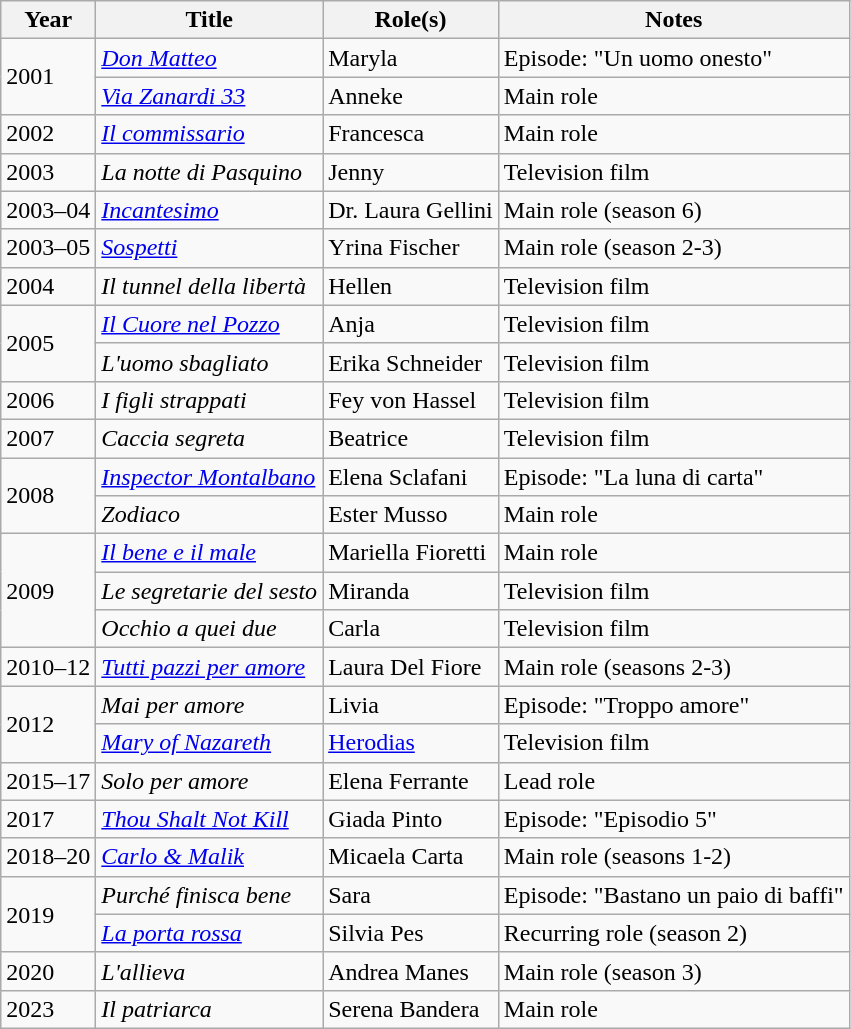<table class="wikitable plainrowheaders sortable">
<tr>
<th scope="col">Year</th>
<th scope="col">Title</th>
<th scope="col">Role(s)</th>
<th scope="col" class="unsortable">Notes</th>
</tr>
<tr>
<td rowspan="2">2001</td>
<td><em><a href='#'>Don Matteo</a></em></td>
<td>Maryla</td>
<td>Episode: "Un uomo onesto"</td>
</tr>
<tr>
<td><em><a href='#'>Via Zanardi 33</a></em></td>
<td>Anneke</td>
<td>Main role</td>
</tr>
<tr>
<td>2002</td>
<td><em><a href='#'>Il commissario</a></em></td>
<td>Francesca</td>
<td>Main role</td>
</tr>
<tr>
<td>2003</td>
<td><em>La notte di Pasquino</em></td>
<td>Jenny</td>
<td>Television film</td>
</tr>
<tr>
<td>2003–04</td>
<td><em><a href='#'>Incantesimo</a></em></td>
<td>Dr. Laura Gellini</td>
<td>Main role (season 6)</td>
</tr>
<tr>
<td>2003–05</td>
<td><em><a href='#'>Sospetti</a></em></td>
<td>Yrina Fischer</td>
<td>Main role (season 2-3)</td>
</tr>
<tr>
<td>2004</td>
<td><em>Il tunnel della libertà</em></td>
<td>Hellen</td>
<td>Television film</td>
</tr>
<tr>
<td rowspan="2">2005</td>
<td><em><a href='#'>Il Cuore nel Pozzo</a></em></td>
<td>Anja</td>
<td>Television film</td>
</tr>
<tr>
<td><em>L'uomo sbagliato</em></td>
<td>Erika Schneider</td>
<td>Television film</td>
</tr>
<tr>
<td>2006</td>
<td><em>I figli strappati</em></td>
<td>Fey von Hassel</td>
<td>Television film</td>
</tr>
<tr>
<td>2007</td>
<td><em>Caccia segreta</em></td>
<td>Beatrice</td>
<td>Television film</td>
</tr>
<tr>
<td rowspan="2">2008</td>
<td><em><a href='#'>Inspector Montalbano</a></em></td>
<td>Elena Sclafani</td>
<td>Episode: "La luna di carta"</td>
</tr>
<tr>
<td><em>Zodiaco</em></td>
<td>Ester Musso</td>
<td>Main role</td>
</tr>
<tr>
<td rowspan="3">2009</td>
<td><em><a href='#'>Il bene e il male</a></em></td>
<td>Mariella Fioretti</td>
<td>Main role</td>
</tr>
<tr>
<td><em>Le segretarie del sesto</em></td>
<td>Miranda</td>
<td>Television film</td>
</tr>
<tr>
<td><em>Occhio a quei due</em></td>
<td>Carla</td>
<td>Television film</td>
</tr>
<tr>
<td>2010–12</td>
<td><em><a href='#'>Tutti pazzi per amore</a></em></td>
<td>Laura Del Fiore</td>
<td>Main role (seasons 2-3)</td>
</tr>
<tr>
<td rowspan="2">2012</td>
<td><em>Mai per amore</em></td>
<td>Livia</td>
<td>Episode: "Troppo amore"</td>
</tr>
<tr>
<td><em><a href='#'>Mary of Nazareth</a></em></td>
<td><a href='#'>Herodias</a></td>
<td>Television film</td>
</tr>
<tr>
<td>2015–17</td>
<td><em>Solo per amore</em></td>
<td>Elena Ferrante</td>
<td>Lead role</td>
</tr>
<tr>
<td>2017</td>
<td><em><a href='#'>Thou Shalt Not Kill</a></em></td>
<td>Giada Pinto</td>
<td>Episode: "Episodio 5"</td>
</tr>
<tr>
<td>2018–20</td>
<td><em><a href='#'>Carlo & Malik</a></em></td>
<td>Micaela Carta</td>
<td>Main role (seasons 1-2)</td>
</tr>
<tr>
<td rowspan="2">2019</td>
<td><em>Purché finisca bene</em></td>
<td>Sara</td>
<td>Episode: "Bastano un paio di baffi"</td>
</tr>
<tr>
<td><em><a href='#'>La porta rossa</a></em></td>
<td>Silvia Pes</td>
<td>Recurring role (season 2)</td>
</tr>
<tr>
<td>2020</td>
<td><em>L'allieva</em></td>
<td>Andrea Manes</td>
<td>Main role (season 3)</td>
</tr>
<tr>
<td>2023</td>
<td><em>Il patriarca</em></td>
<td>Serena Bandera</td>
<td>Main role</td>
</tr>
</table>
